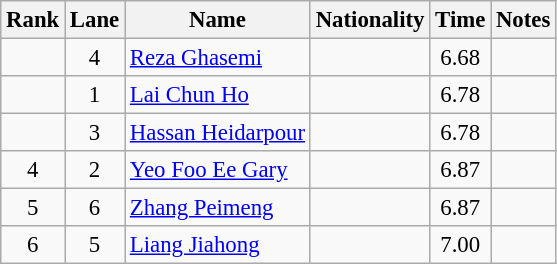<table class="wikitable sortable" style="text-align:center;font-size:95%">
<tr>
<th>Rank</th>
<th>Lane</th>
<th>Name</th>
<th>Nationality</th>
<th>Time</th>
<th>Notes</th>
</tr>
<tr>
<td></td>
<td>4</td>
<td align=left><a href='#'>Reza Ghasemi</a></td>
<td align=left></td>
<td>6.68</td>
<td></td>
</tr>
<tr>
<td></td>
<td>1</td>
<td align=left><a href='#'>Lai Chun Ho</a></td>
<td align=left></td>
<td>6.78</td>
<td></td>
</tr>
<tr>
<td></td>
<td>3</td>
<td align=left><a href='#'>Hassan Heidarpour</a></td>
<td align=left></td>
<td>6.78</td>
<td></td>
</tr>
<tr>
<td>4</td>
<td>2</td>
<td align=left><a href='#'>Yeo Foo Ee Gary</a></td>
<td align=left></td>
<td>6.87</td>
<td></td>
</tr>
<tr>
<td>5</td>
<td>6</td>
<td align=left><a href='#'>Zhang Peimeng</a></td>
<td align=left></td>
<td>6.87</td>
<td></td>
</tr>
<tr>
<td>6</td>
<td>5</td>
<td align=left><a href='#'>Liang Jiahong</a></td>
<td align=left></td>
<td>7.00</td>
<td></td>
</tr>
</table>
